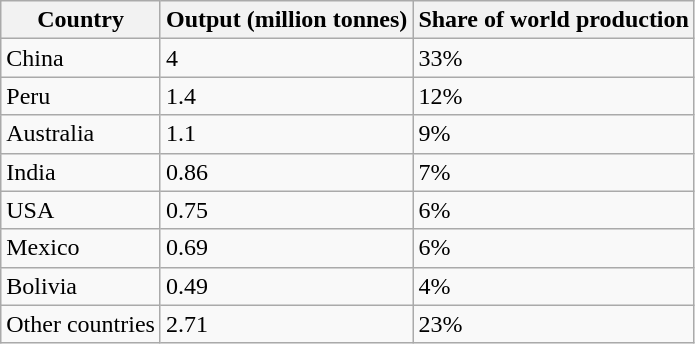<table class="wikitable">
<tr>
<th>Country</th>
<th>Output (million tonnes)</th>
<th>Share of world production</th>
</tr>
<tr>
<td>China</td>
<td>4</td>
<td>33%</td>
</tr>
<tr>
<td>Peru</td>
<td>1.4</td>
<td>12%</td>
</tr>
<tr>
<td>Australia</td>
<td>1.1</td>
<td>9%</td>
</tr>
<tr>
<td>India</td>
<td>0.86</td>
<td>7%</td>
</tr>
<tr>
<td>USA</td>
<td>0.75</td>
<td>6%</td>
</tr>
<tr>
<td>Mexico</td>
<td>0.69</td>
<td>6%</td>
</tr>
<tr>
<td>Bolivia</td>
<td>0.49</td>
<td>4%</td>
</tr>
<tr>
<td>Other countries</td>
<td>2.71</td>
<td>23%</td>
</tr>
</table>
